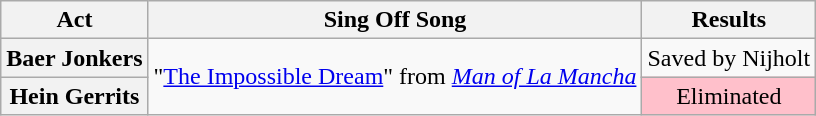<table class="wikitable plainrowheaders" style="text-align:center;">
<tr>
<th scope="col">Act</th>
<th scope="col">Sing Off Song</th>
<th scope="col">Results</th>
</tr>
<tr>
<th scope="row">Baer Jonkers</th>
<td rowspan="2">"<a href='#'>The Impossible Dream</a>" from <em><a href='#'>Man of La Mancha</a></em></td>
<td>Saved by Nijholt</td>
</tr>
<tr>
<th scope="row">Hein Gerrits</th>
<td style="background:pink;">Eliminated</td>
</tr>
</table>
